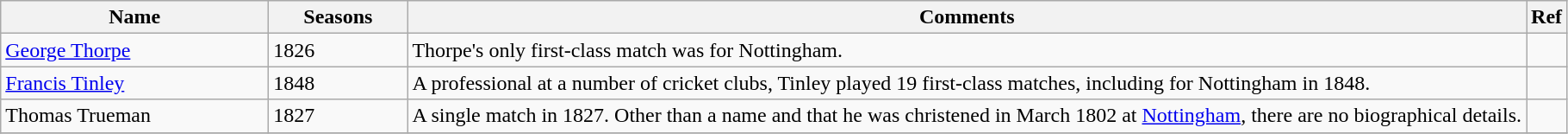<table class="wikitable">
<tr>
<th style="width:200px">Name</th>
<th style="width: 100px">Seasons</th>
<th>Comments</th>
<th>Ref</th>
</tr>
<tr>
<td><a href='#'>George Thorpe</a></td>
<td>1826</td>
<td>Thorpe's only first-class match was for Nottingham.</td>
<td></td>
</tr>
<tr>
<td><a href='#'>Francis Tinley</a></td>
<td>1848</td>
<td>A professional at a number of cricket clubs, Tinley played 19 first-class matches, including for Nottingham in 1848.</td>
<td></td>
</tr>
<tr>
<td>Thomas Trueman</td>
<td>1827</td>
<td>A single match in 1827. Other than a name and that he was christened in March 1802 at <a href='#'>Nottingham</a>, there are no biographical details.</td>
<td></td>
</tr>
<tr>
</tr>
</table>
